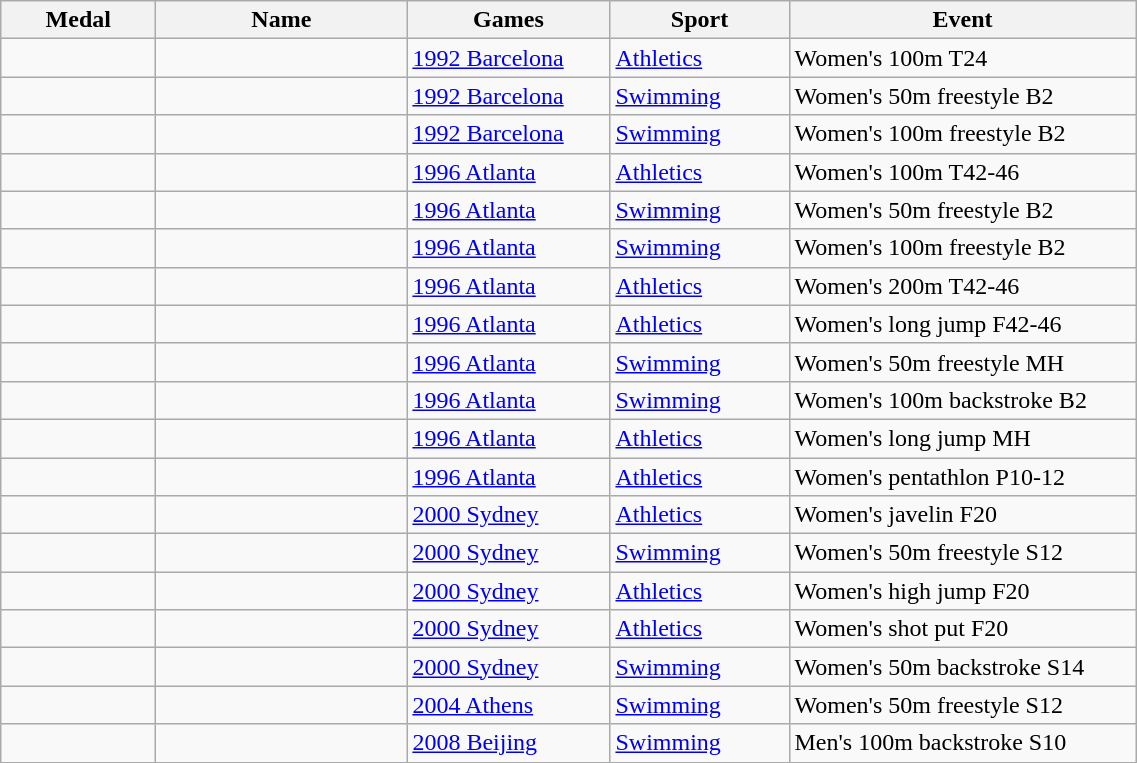<table class="wikitable sortable">
<tr>
<th style="width:6em">Medal</th>
<th style="width:10em">Name</th>
<th style="width:8em">Games</th>
<th style="width:7em">Sport</th>
<th style="width:14em">Event</th>
</tr>
<tr>
<td></td>
<td></td>
<td><a href='#'>1992 Barcelona</a></td>
<td><a href='#'>Athletics</a></td>
<td>Women's 100m T24</td>
</tr>
<tr>
<td></td>
<td></td>
<td><a href='#'>1992 Barcelona</a></td>
<td><a href='#'>Swimming</a></td>
<td>Women's 50m freestyle B2</td>
</tr>
<tr>
<td></td>
<td></td>
<td><a href='#'>1992 Barcelona</a></td>
<td><a href='#'>Swimming</a></td>
<td>Women's 100m freestyle B2</td>
</tr>
<tr>
<td></td>
<td></td>
<td><a href='#'>1996 Atlanta</a></td>
<td><a href='#'>Athletics</a></td>
<td>Women's 100m T42-46</td>
</tr>
<tr>
<td></td>
<td></td>
<td><a href='#'>1996 Atlanta</a></td>
<td><a href='#'>Swimming</a></td>
<td>Women's 50m freestyle B2</td>
</tr>
<tr>
<td></td>
<td></td>
<td><a href='#'>1996 Atlanta</a></td>
<td><a href='#'>Swimming</a></td>
<td>Women's 100m freestyle B2</td>
</tr>
<tr>
<td></td>
<td></td>
<td><a href='#'>1996 Atlanta</a></td>
<td><a href='#'>Athletics</a></td>
<td>Women's 200m T42-46</td>
</tr>
<tr>
<td></td>
<td></td>
<td><a href='#'>1996 Atlanta</a></td>
<td><a href='#'>Athletics</a></td>
<td>Women's long jump F42-46</td>
</tr>
<tr>
<td></td>
<td></td>
<td><a href='#'>1996 Atlanta</a></td>
<td><a href='#'>Swimming</a></td>
<td>Women's 50m freestyle MH</td>
</tr>
<tr>
<td></td>
<td></td>
<td><a href='#'>1996 Atlanta</a></td>
<td><a href='#'>Swimming</a></td>
<td>Women's 100m backstroke B2</td>
</tr>
<tr>
<td></td>
<td></td>
<td><a href='#'>1996 Atlanta</a></td>
<td><a href='#'>Athletics</a></td>
<td>Women's long jump MH</td>
</tr>
<tr>
<td></td>
<td></td>
<td><a href='#'>1996 Atlanta</a></td>
<td><a href='#'>Athletics</a></td>
<td>Women's pentathlon P10-12</td>
</tr>
<tr>
<td></td>
<td></td>
<td><a href='#'>2000 Sydney</a></td>
<td><a href='#'>Athletics</a></td>
<td>Women's javelin F20</td>
</tr>
<tr>
<td></td>
<td></td>
<td><a href='#'>2000 Sydney</a></td>
<td><a href='#'>Swimming</a></td>
<td>Women's 50m freestyle S12</td>
</tr>
<tr>
<td></td>
<td></td>
<td><a href='#'>2000 Sydney</a></td>
<td><a href='#'>Athletics</a></td>
<td>Women's high jump F20</td>
</tr>
<tr>
<td></td>
<td></td>
<td><a href='#'>2000 Sydney</a></td>
<td><a href='#'>Athletics</a></td>
<td>Women's shot put F20</td>
</tr>
<tr>
<td></td>
<td></td>
<td><a href='#'>2000 Sydney</a></td>
<td><a href='#'>Swimming</a></td>
<td>Women's 50m backstroke S14</td>
</tr>
<tr>
<td></td>
<td></td>
<td><a href='#'>2004 Athens</a></td>
<td><a href='#'>Swimming</a></td>
<td>Women's 50m freestyle S12</td>
</tr>
<tr>
<td></td>
<td></td>
<td><a href='#'>2008 Beijing</a></td>
<td><a href='#'>Swimming</a></td>
<td>Men's 100m backstroke S10</td>
</tr>
</table>
